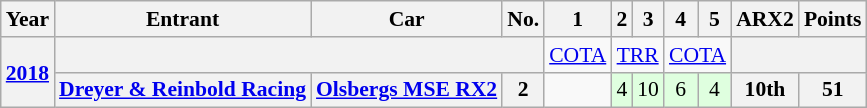<table class="wikitable" border="1" style="text-align:center; font-size:90%;">
<tr valign="top">
<th>Year</th>
<th>Entrant</th>
<th>Car</th>
<th>No.</th>
<th>1</th>
<th>2</th>
<th>3</th>
<th>4</th>
<th>5</th>
<th>ARX2</th>
<th>Points</th>
</tr>
<tr>
<th rowspan=2><a href='#'>2018</a></th>
<th colspan=3></th>
<td><a href='#'>COTA</a></td>
<td colspan=2><a href='#'>TRR</a></td>
<td colspan=2><a href='#'>COTA</a></td>
<th colspan=12></th>
</tr>
<tr>
<th><a href='#'>Dreyer & Reinbold Racing</a></th>
<th><a href='#'>Olsbergs MSE RX2</a></th>
<th>2</th>
<td></td>
<td style="background:#dfffdf;">4</td>
<td style="background:#dfffdf;">10</td>
<td style="background:#dfffdf;">6</td>
<td style="background:#dfffdf;">4</td>
<th>10th</th>
<th>51</th>
</tr>
</table>
